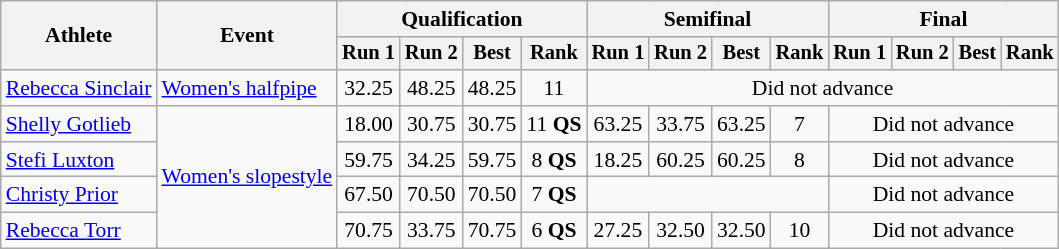<table class="wikitable" style="font-size:90%">
<tr>
<th rowspan="2">Athlete</th>
<th rowspan="2">Event</th>
<th colspan="4">Qualification</th>
<th colspan="4">Semifinal</th>
<th colspan="4">Final</th>
</tr>
<tr style="font-size:95%">
<th>Run 1</th>
<th>Run 2</th>
<th>Best</th>
<th>Rank</th>
<th>Run 1</th>
<th>Run 2</th>
<th>Best</th>
<th>Rank</th>
<th>Run 1</th>
<th>Run 2</th>
<th>Best</th>
<th>Rank</th>
</tr>
<tr align=center>
<td align=left><a href='#'>Rebecca Sinclair</a></td>
<td align=left><a href='#'>Women's halfpipe</a></td>
<td>32.25</td>
<td>48.25</td>
<td>48.25</td>
<td>11</td>
<td colspan=8>Did not advance</td>
</tr>
<tr align=center>
<td align=left><a href='#'>Shelly Gotlieb</a></td>
<td align=left rowspan=4><a href='#'>Women's slopestyle</a></td>
<td>18.00</td>
<td>30.75</td>
<td>30.75</td>
<td>11 <strong>QS</strong></td>
<td>63.25</td>
<td>33.75</td>
<td>63.25</td>
<td>7</td>
<td colspan=4>Did not advance</td>
</tr>
<tr align=center>
<td align=left><a href='#'>Stefi Luxton</a></td>
<td>59.75</td>
<td>34.25</td>
<td>59.75</td>
<td>8 <strong>QS</strong></td>
<td>18.25</td>
<td>60.25</td>
<td>60.25</td>
<td>8</td>
<td colspan=4>Did not advance</td>
</tr>
<tr align=center>
<td align=left><a href='#'>Christy Prior</a></td>
<td>67.50</td>
<td>70.50</td>
<td>70.50</td>
<td>7 <strong>QS</strong></td>
<td colspan=4></td>
<td colspan=4>Did not advance</td>
</tr>
<tr align=center>
<td align=left><a href='#'>Rebecca Torr</a></td>
<td>70.75</td>
<td>33.75</td>
<td>70.75</td>
<td>6 <strong>QS</strong></td>
<td>27.25</td>
<td>32.50</td>
<td>32.50</td>
<td>10</td>
<td colspan=4>Did not advance</td>
</tr>
</table>
